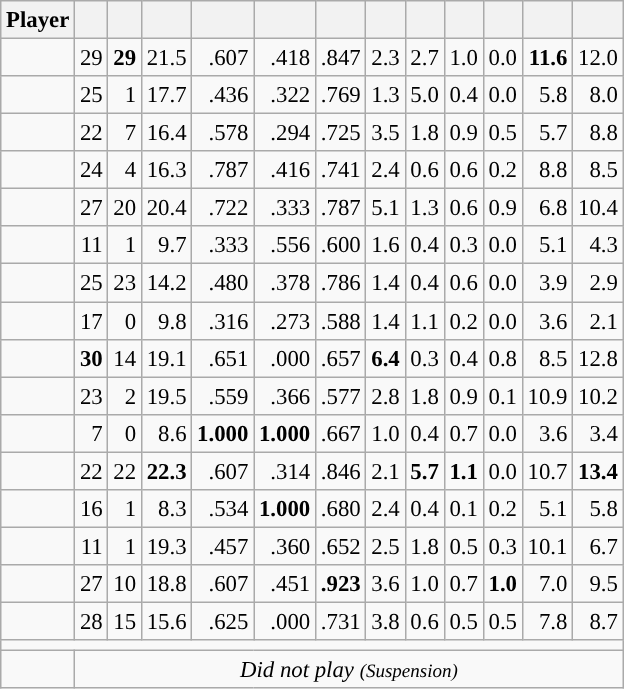<table class="wikitable sortable" style="font-size:95%; text-align:right;">
<tr>
<th>Player</th>
<th></th>
<th></th>
<th></th>
<th></th>
<th></th>
<th></th>
<th></th>
<th></th>
<th></th>
<th></th>
<th></th>
<th></th>
</tr>
<tr>
<td><strong></strong></td>
<td>29</td>
<td><strong>29</strong></td>
<td>21.5</td>
<td>.607</td>
<td>.418</td>
<td>.847</td>
<td>2.3</td>
<td>2.7</td>
<td>1.0</td>
<td>0.0</td>
<td><strong>11.6</strong></td>
<td>12.0</td>
</tr>
<tr>
<td><strong></strong></td>
<td>25</td>
<td>1</td>
<td>17.7</td>
<td>.436</td>
<td>.322</td>
<td>.769</td>
<td>1.3</td>
<td>5.0</td>
<td>0.4</td>
<td>0.0</td>
<td>5.8</td>
<td>8.0</td>
</tr>
<tr>
<td><strong></strong></td>
<td>22</td>
<td>7</td>
<td>16.4</td>
<td>.578</td>
<td>.294</td>
<td>.725</td>
<td>3.5</td>
<td>1.8</td>
<td>0.9</td>
<td>0.5</td>
<td>5.7</td>
<td>8.8</td>
</tr>
<tr>
<td><strong></strong></td>
<td>24</td>
<td>4</td>
<td>16.3</td>
<td>.787</td>
<td>.416</td>
<td>.741</td>
<td>2.4</td>
<td>0.6</td>
<td>0.6</td>
<td>0.2</td>
<td>8.8</td>
<td>8.5</td>
</tr>
<tr>
<td><strong></strong></td>
<td>27</td>
<td>20</td>
<td>20.4</td>
<td>.722</td>
<td>.333</td>
<td>.787</td>
<td>5.1</td>
<td>1.3</td>
<td>0.6</td>
<td>0.9</td>
<td>6.8</td>
<td>10.4</td>
</tr>
<tr>
<td><strong></strong></td>
<td>11</td>
<td>1</td>
<td>9.7</td>
<td>.333</td>
<td>.556</td>
<td>.600</td>
<td>1.6</td>
<td>0.4</td>
<td>0.3</td>
<td>0.0</td>
<td>5.1</td>
<td>4.3</td>
</tr>
<tr>
<td><strong></strong></td>
<td>25</td>
<td>23</td>
<td>14.2</td>
<td>.480</td>
<td>.378</td>
<td>.786</td>
<td>1.4</td>
<td>0.4</td>
<td>0.6</td>
<td>0.0</td>
<td>3.9</td>
<td>2.9</td>
</tr>
<tr>
<td><strong></strong></td>
<td>17</td>
<td>0</td>
<td>9.8</td>
<td>.316</td>
<td>.273</td>
<td>.588</td>
<td>1.4</td>
<td>1.1</td>
<td>0.2</td>
<td>0.0</td>
<td>3.6</td>
<td>2.1</td>
</tr>
<tr>
<td><strong></strong></td>
<td><strong>30</strong></td>
<td>14</td>
<td>19.1</td>
<td>.651</td>
<td>.000</td>
<td>.657</td>
<td><strong>6.4</strong></td>
<td>0.3</td>
<td>0.4</td>
<td>0.8</td>
<td>8.5</td>
<td>12.8</td>
</tr>
<tr>
<td><strong></strong></td>
<td>23</td>
<td>2</td>
<td>19.5</td>
<td>.559</td>
<td>.366</td>
<td>.577</td>
<td>2.8</td>
<td>1.8</td>
<td>0.9</td>
<td>0.1</td>
<td>10.9</td>
<td>10.2</td>
</tr>
<tr>
<td><strong></strong></td>
<td>7</td>
<td>0</td>
<td>8.6</td>
<td><strong>1.000</strong></td>
<td><strong>1.000</strong></td>
<td>.667</td>
<td>1.0</td>
<td>0.4</td>
<td>0.7</td>
<td>0.0</td>
<td>3.6</td>
<td>3.4</td>
</tr>
<tr>
<td><strong></strong></td>
<td>22</td>
<td>22</td>
<td><strong>22.3</strong></td>
<td>.607</td>
<td>.314</td>
<td>.846</td>
<td>2.1</td>
<td><strong>5.7</strong></td>
<td><strong>1.1</strong></td>
<td>0.0</td>
<td>10.7</td>
<td><strong>13.4</strong></td>
</tr>
<tr>
<td><strong></strong></td>
<td>16</td>
<td>1</td>
<td>8.3</td>
<td>.534</td>
<td><strong>1.000</strong></td>
<td>.680</td>
<td>2.4</td>
<td>0.4</td>
<td>0.1</td>
<td>0.2</td>
<td>5.1</td>
<td>5.8</td>
</tr>
<tr>
<td><strong></strong></td>
<td>11</td>
<td>1</td>
<td>19.3</td>
<td>.457</td>
<td>.360</td>
<td>.652</td>
<td>2.5</td>
<td>1.8</td>
<td>0.5</td>
<td>0.3</td>
<td>10.1</td>
<td>6.7</td>
</tr>
<tr>
<td><strong></strong></td>
<td>27</td>
<td>10</td>
<td>18.8</td>
<td>.607</td>
<td>.451</td>
<td><strong>.923</strong></td>
<td>3.6</td>
<td>1.0</td>
<td>0.7</td>
<td><strong>1.0</strong></td>
<td>7.0</td>
<td>9.5</td>
</tr>
<tr>
<td><strong></strong></td>
<td>28</td>
<td>15</td>
<td>15.6</td>
<td>.625</td>
<td>.000</td>
<td>.731</td>
<td>3.8</td>
<td>0.6</td>
<td>0.5</td>
<td>0.5</td>
<td>7.8</td>
<td>8.7</td>
</tr>
<tr class="sortbottom">
<td colspan=13></td>
</tr>
<tr class="sortbottom">
<td><em></em></td>
<td colspan=12 style="text-align:center;"><em>Did not play <small>(Suspension)</small></em></td>
</tr>
</table>
